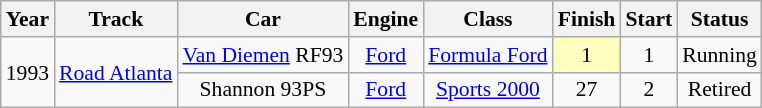<table class="wikitable" style="text-align:center; font-size:90%">
<tr>
<th>Year</th>
<th>Track</th>
<th>Car</th>
<th>Engine</th>
<th>Class</th>
<th>Finish</th>
<th>Start</th>
<th>Status</th>
</tr>
<tr>
<td rowspan=2>1993</td>
<td rowspan=2><a href='#'>Road Atlanta</a></td>
<td><a href='#'>Van Diemen</a> RF93</td>
<td><a href='#'>Ford</a></td>
<td><a href='#'>Formula Ford</a></td>
<td style="background:#FFFFBF;">1</td>
<td>1</td>
<td>Running</td>
</tr>
<tr>
<td>Shannon 93PS</td>
<td><a href='#'>Ford</a></td>
<td><a href='#'>Sports 2000</a></td>
<td>27</td>
<td>2</td>
<td>Retired</td>
</tr>
</table>
